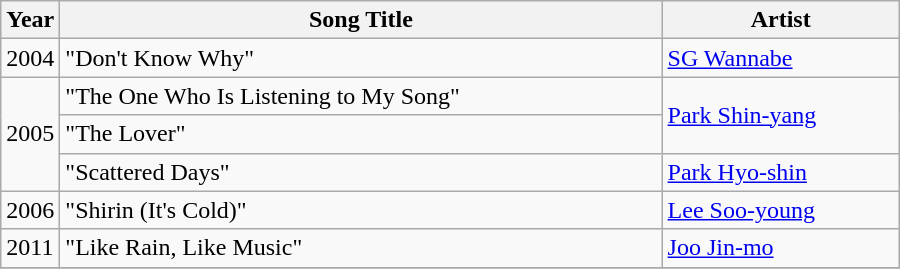<table class="wikitable" style="width:600px">
<tr>
<th width=10>Year</th>
<th>Song Title</th>
<th>Artist</th>
</tr>
<tr>
<td>2004</td>
<td>"Don't Know Why"</td>
<td><a href='#'>SG Wannabe</a></td>
</tr>
<tr>
<td rowspan=3>2005</td>
<td>"The One Who Is Listening to My Song"</td>
<td rowspan=2><a href='#'>Park Shin-yang</a></td>
</tr>
<tr>
<td>"The Lover"</td>
</tr>
<tr>
<td>"Scattered Days"</td>
<td><a href='#'>Park Hyo-shin</a></td>
</tr>
<tr>
<td>2006</td>
<td>"Shirin (It's Cold)"</td>
<td><a href='#'>Lee Soo-young</a></td>
</tr>
<tr>
<td>2011</td>
<td>"Like Rain, Like Music"</td>
<td><a href='#'>Joo Jin-mo</a></td>
</tr>
<tr>
</tr>
</table>
